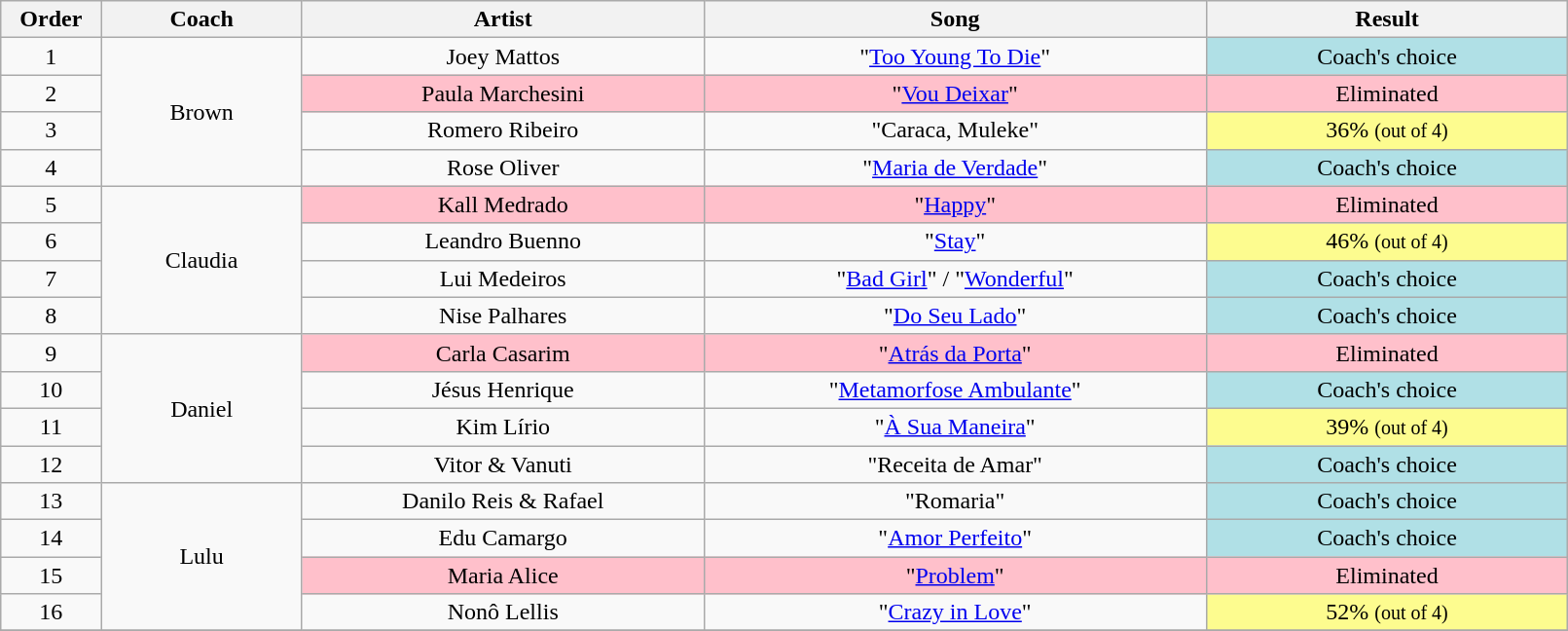<table class="wikitable" style="text-align:center; width:85%;">
<tr>
<th scope="col" width="05%">Order</th>
<th scope="col" width="10%">Coach</th>
<th scope="col" width="20%">Artist</th>
<th scope="col" width="25%">Song</th>
<th scope="col" width="18%">Result</th>
</tr>
<tr>
<td>1</td>
<td rowspan=4>Brown</td>
<td>Joey Mattos</td>
<td>"<a href='#'>Too Young To Die</a>"</td>
<td bgcolor="B0E0E6">Coach's choice</td>
</tr>
<tr>
<td>2</td>
<td bgcolor="FFC0CB">Paula Marchesini</td>
<td bgcolor="FFC0CB">"<a href='#'>Vou Deixar</a>"</td>
<td bgcolor="FFC0CB">Eliminated</td>
</tr>
<tr>
<td>3</td>
<td>Romero Ribeiro</td>
<td>"Caraca, Muleke"</td>
<td bgcolor="FDFC8F">36% <small>(out of 4)</small></td>
</tr>
<tr>
<td>4</td>
<td>Rose Oliver</td>
<td>"<a href='#'>Maria de Verdade</a>"</td>
<td bgcolor="B0E0E6">Coach's choice</td>
</tr>
<tr>
<td>5</td>
<td rowspan=4>Claudia</td>
<td bgcolor="FFC0CB">Kall Medrado</td>
<td bgcolor="FFC0CB">"<a href='#'>Happy</a>"</td>
<td bgcolor="FFC0CB">Eliminated</td>
</tr>
<tr>
<td>6</td>
<td>Leandro Buenno</td>
<td>"<a href='#'>Stay</a>"</td>
<td bgcolor="FDFC8F">46% <small>(out of 4)</small></td>
</tr>
<tr>
<td>7</td>
<td>Lui Medeiros</td>
<td>"<a href='#'>Bad Girl</a>" / "<a href='#'>Wonderful</a>"</td>
<td bgcolor="B0E0E6">Coach's choice</td>
</tr>
<tr>
<td>8</td>
<td>Nise Palhares</td>
<td>"<a href='#'>Do Seu Lado</a>"</td>
<td bgcolor="B0E0E6">Coach's choice</td>
</tr>
<tr>
<td>9</td>
<td rowspan=4>Daniel</td>
<td bgcolor="FFC0CB">Carla Casarim</td>
<td bgcolor="FFC0CB">"<a href='#'>Atrás da Porta</a>"</td>
<td bgcolor="FFC0CB">Eliminated</td>
</tr>
<tr>
<td>10</td>
<td>Jésus Henrique</td>
<td>"<a href='#'>Metamorfose Ambulante</a>"</td>
<td bgcolor="B0E0E6">Coach's choice</td>
</tr>
<tr>
<td>11</td>
<td>Kim Lírio</td>
<td>"<a href='#'>À Sua Maneira</a>"</td>
<td bgcolor="FDFC8F">39% <small>(out of 4)</small></td>
</tr>
<tr>
<td>12</td>
<td>Vitor & Vanuti</td>
<td>"Receita de Amar"</td>
<td bgcolor="B0E0E6">Coach's choice</td>
</tr>
<tr>
<td>13</td>
<td rowspan=4>Lulu</td>
<td>Danilo Reis & Rafael</td>
<td>"Romaria"</td>
<td bgcolor="B0E0E6">Coach's choice</td>
</tr>
<tr>
<td>14</td>
<td>Edu Camargo</td>
<td>"<a href='#'>Amor Perfeito</a>"</td>
<td bgcolor="B0E0E6">Coach's choice</td>
</tr>
<tr>
<td>15</td>
<td bgcolor="FFC0CB">Maria Alice</td>
<td bgcolor="FFC0CB">"<a href='#'>Problem</a>"</td>
<td bgcolor="FFC0CB">Eliminated</td>
</tr>
<tr>
<td>16</td>
<td>Nonô Lellis</td>
<td>"<a href='#'>Crazy in Love</a>"</td>
<td bgcolor="FDFC8F">52% <small>(out of 4)</small></td>
</tr>
<tr>
</tr>
</table>
